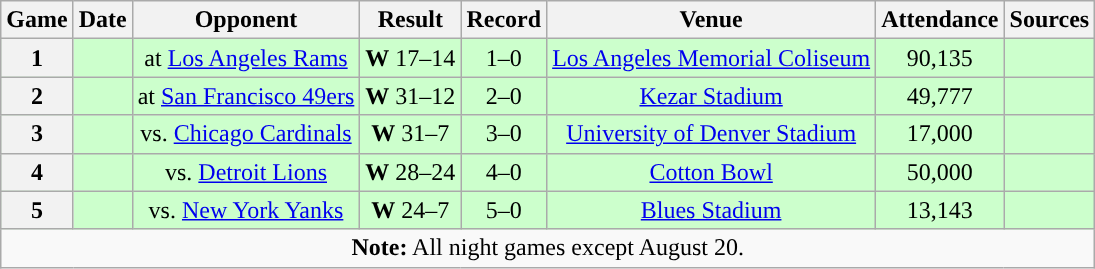<table class="wikitable" style="text-align:center">
<tr>
<th>Game</th>
<th>Date</th>
<th>Opponent</th>
<th>Result</th>
<th>Record</th>
<th>Venue</th>
<th>Attendance</th>
<th>Sources</th>
</tr>
<tr style="background:#cfc;">
<th>1</th>
<td></td>
<td>at <a href='#'>Los Angeles Rams</a></td>
<td><strong>W</strong> 17–14</td>
<td>1–0</td>
<td><a href='#'>Los Angeles Memorial Coliseum</a></td>
<td>90,135</td>
<td></td>
</tr>
<tr style="background:#cfc;">
<th>2</th>
<td></td>
<td>at <a href='#'>San Francisco 49ers</a></td>
<td><strong>W</strong> 31–12</td>
<td>2–0</td>
<td><a href='#'>Kezar Stadium</a></td>
<td>49,777</td>
<td></td>
</tr>
<tr style="background:#cfc;">
<th>3</th>
<td></td>
<td>vs. <a href='#'>Chicago Cardinals</a></td>
<td><strong>W</strong> 31–7</td>
<td>3–0</td>
<td><a href='#'>University of Denver Stadium</a> </td>
<td>17,000</td>
<td></td>
</tr>
<tr style="background:#cfc;">
<th>4</th>
<td></td>
<td>vs. <a href='#'>Detroit Lions</a></td>
<td><strong>W</strong> 28–24</td>
<td>4–0</td>
<td><a href='#'>Cotton Bowl</a> </td>
<td>50,000</td>
<td></td>
</tr>
<tr style="background:#cfc;">
<th>5</th>
<td></td>
<td>vs. <a href='#'>New York Yanks</a></td>
<td><strong>W</strong> 24–7</td>
<td>5–0</td>
<td><a href='#'>Blues Stadium</a> </td>
<td>13,143</td>
<td></td>
</tr>
<tr>
<td colspan="8"><strong>Note:</strong> All night games except August 20.</td>
</tr>
</table>
